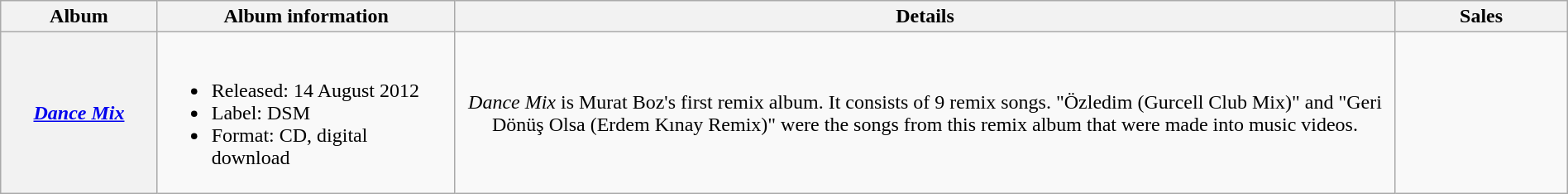<table class="wikitable plainrowheaders" width=100%>
<tr>
<th scope="col" width=10%>Album</th>
<th scope="col" width=19%>Album information</th>
<th scope="col" width=60%>Details</th>
<th scope="col" width=11%>Sales</th>
</tr>
<tr>
<th scope="row"><em><a href='#'>Dance Mix</a></em></th>
<td><br><ul><li>Released: 14 August 2012</li><li>Label: DSM</li><li>Format: CD, digital download</li></ul></td>
<td style="text-align:center;"><em>Dance Mix</em> is Murat Boz's first remix album. It consists of 9 remix songs. "Özledim (Gurcell Club Mix)" and "Geri Dönüş Olsa (Erdem Kınay Remix)" were the songs from this remix album that were made into music videos.</td>
<td></td>
</tr>
</table>
